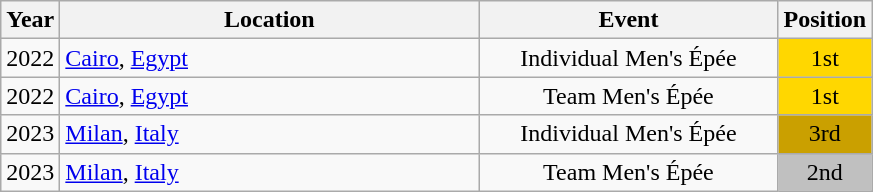<table class="wikitable" style="text-align:center;">
<tr>
<th>Year</th>
<th style="width:17em">Location</th>
<th style="width:12em">Event</th>
<th>Position</th>
</tr>
<tr>
<td>2022</td>
<td align="left"> <a href='#'>Cairo</a>, <a href='#'>Egypt</a></td>
<td>Individual Men's Épée</td>
<td bgcolor="gold">1st</td>
</tr>
<tr>
<td>2022</td>
<td align="left"> <a href='#'>Cairo</a>, <a href='#'>Egypt</a></td>
<td>Team Men's Épée</td>
<td bgcolor="gold">1st</td>
</tr>
<tr>
<td>2023</td>
<td align="left"> <a href='#'>Milan</a>, <a href='#'>Italy</a></td>
<td>Individual Men's Épée</td>
<td bgcolor="caramel">3rd</td>
</tr>
<tr>
<td>2023</td>
<td align="left"> <a href='#'>Milan</a>, <a href='#'>Italy</a></td>
<td>Team Men's Épée</td>
<td bgcolor="silver">2nd</td>
</tr>
</table>
